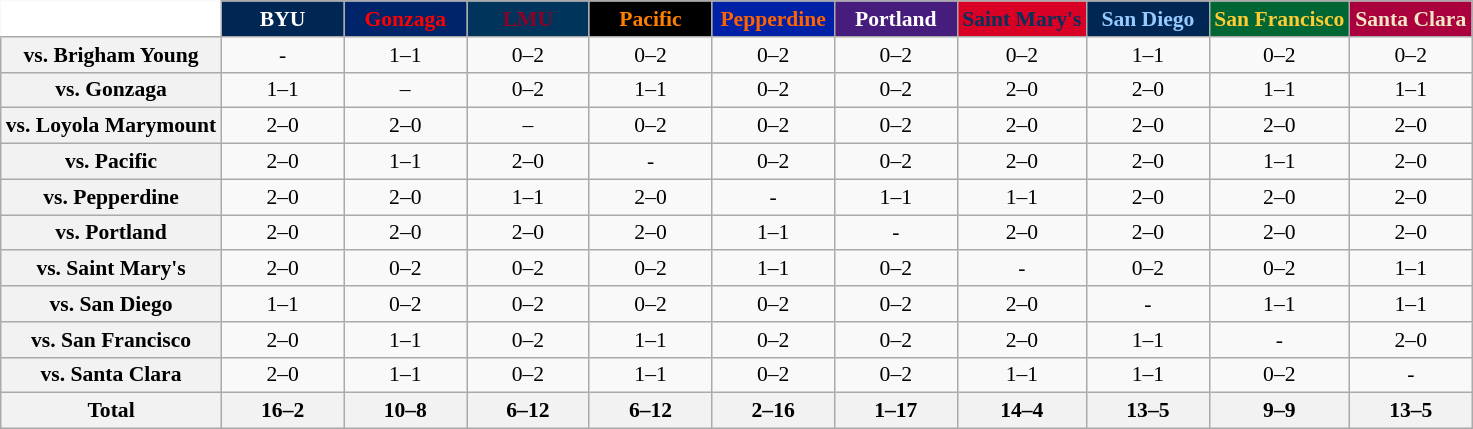<table class="wikitable" style="white-space:nowrap;font-size:90%;">
<tr>
<th colspan=1 style="background:white; border-top-style:hidden; border-left-style:hidden;"   width=75> </th>
<th style="background:#002654; color:#FFFFFF;"  width=75>BYU</th>
<th style="background:#002469; color:#FF0000;"  width=75>Gonzaga</th>
<th style="background:#00345B; color:#8E0028;"  width=75>LMU</th>
<th style="background:#000000; color:#FF7F00;"  width=75>Pacific</th>
<th style="background:#0021A5; color:#FF6200;"  width=75>Pepperdine</th>
<th style="background:#461D7C; color:#FFFFFF;"  width=75>Portland</th>
<th style="background:#D80024; color:#06315B;"  width=75>Saint Mary's</th>
<th style="background:#002654; color:#97CAFF;"  width=75>San Diego</th>
<th style="background:#006633; color:#FFCC33;"  width=75>San Francisco</th>
<th style="background:#AA003D; color:#F0E8C4;"  width=75>Santa Clara</th>
</tr>
<tr style="text-align:center;">
<th>vs. Brigham Young</th>
<td>-</td>
<td>1–1</td>
<td>0–2</td>
<td>0–2</td>
<td>0–2</td>
<td>0–2</td>
<td>0–2</td>
<td>1–1</td>
<td>0–2</td>
<td>0–2</td>
</tr>
<tr style="text-align:center;">
<th>vs. Gonzaga</th>
<td>1–1</td>
<td>–</td>
<td>0–2</td>
<td>1–1</td>
<td>0–2</td>
<td>0–2</td>
<td>2–0</td>
<td>2–0</td>
<td>1–1</td>
<td>1–1</td>
</tr>
<tr style="text-align:center;">
<th>vs. Loyola Marymount</th>
<td>2–0</td>
<td>2–0</td>
<td>–</td>
<td>0–2</td>
<td>0–2</td>
<td>0–2</td>
<td>2–0</td>
<td>2–0</td>
<td>2–0</td>
<td>2–0</td>
</tr>
<tr style="text-align:center;">
<th>vs. Pacific</th>
<td>2–0</td>
<td>1–1</td>
<td>2–0</td>
<td>-</td>
<td>0–2</td>
<td>0–2</td>
<td>2–0</td>
<td>2–0</td>
<td>1–1</td>
<td>2–0</td>
</tr>
<tr style="text-align:center;">
<th>vs. Pepperdine</th>
<td>2–0</td>
<td>2–0</td>
<td>1–1</td>
<td>2–0</td>
<td>-</td>
<td>1–1</td>
<td>1–1</td>
<td>2–0</td>
<td>2–0</td>
<td>2–0</td>
</tr>
<tr style="text-align:center;">
<th>vs. Portland</th>
<td>2–0</td>
<td>2–0</td>
<td>2–0</td>
<td>2–0</td>
<td>1–1</td>
<td>-</td>
<td>2–0</td>
<td>2–0</td>
<td>2–0</td>
<td>2–0</td>
</tr>
<tr style="text-align:center;">
<th>vs. Saint Mary's</th>
<td>2–0</td>
<td>0–2</td>
<td>0–2</td>
<td>0–2</td>
<td>1–1</td>
<td>0–2</td>
<td>-</td>
<td>0–2</td>
<td>0–2</td>
<td>1–1</td>
</tr>
<tr style="text-align:center;">
<th>vs. San Diego</th>
<td>1–1</td>
<td>0–2</td>
<td>0–2</td>
<td>0–2</td>
<td>0–2</td>
<td>0–2</td>
<td>2–0</td>
<td>-</td>
<td>1–1</td>
<td>1–1</td>
</tr>
<tr style="text-align:center;">
<th>vs. San Francisco</th>
<td>2–0</td>
<td>1–1</td>
<td>0–2</td>
<td>1–1</td>
<td>0–2</td>
<td>0–2</td>
<td>2–0</td>
<td>1–1</td>
<td>-</td>
<td>2–0</td>
</tr>
<tr style="text-align:center;">
<th>vs. Santa Clara</th>
<td>2–0</td>
<td>1–1</td>
<td>0–2</td>
<td>1–1</td>
<td>0–2</td>
<td>0–2</td>
<td>1–1</td>
<td>1–1</td>
<td>0–2</td>
<td>-<br></td>
</tr>
<tr style="text-align:center;">
<th>Total</th>
<th>16–2</th>
<th>10–8</th>
<th>6–12</th>
<th>6–12</th>
<th>2–16</th>
<th>1–17</th>
<th>14–4</th>
<th>13–5</th>
<th>9–9</th>
<th>13–5</th>
</tr>
</table>
